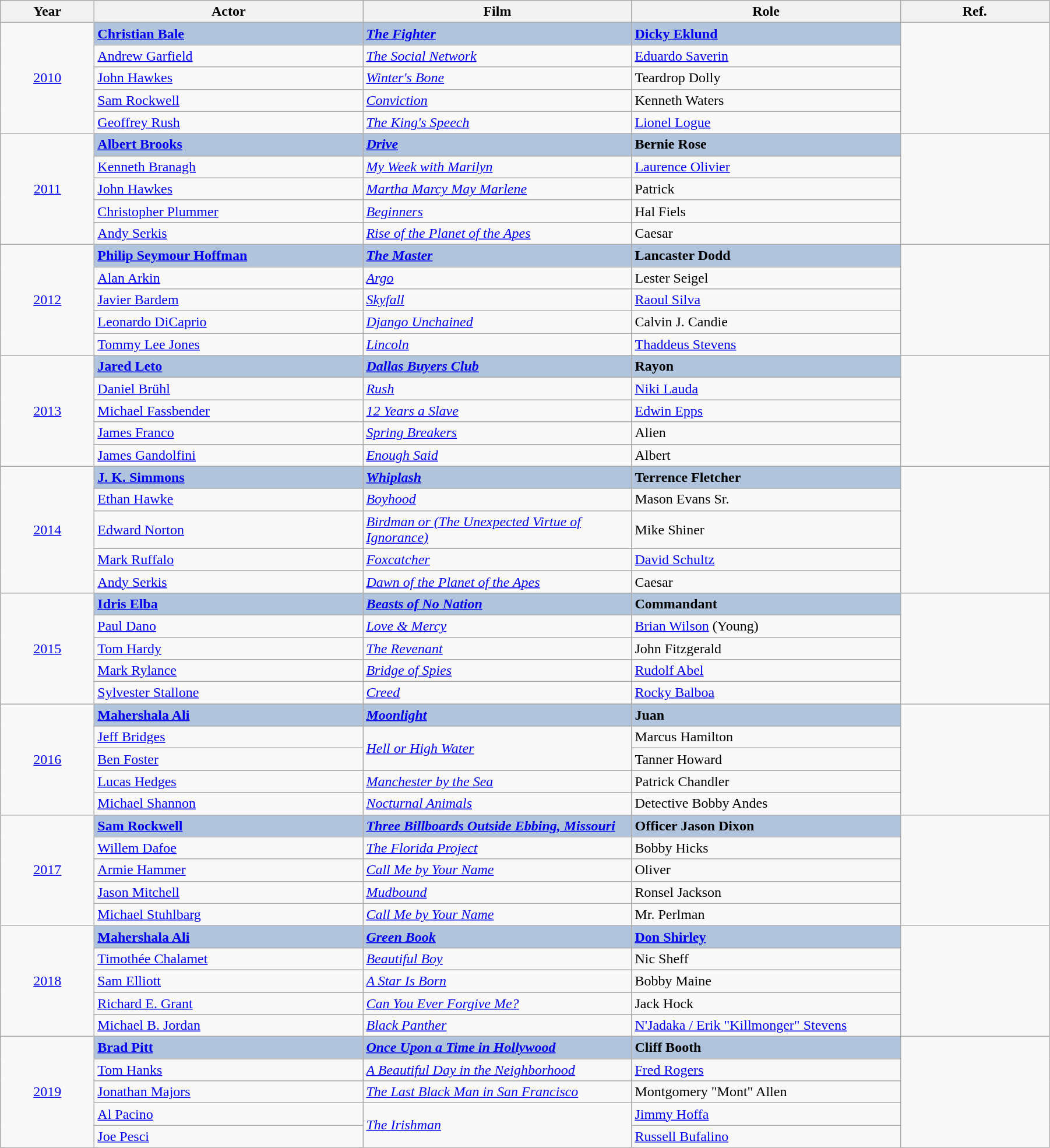<table class="wikitable" width="95%" cellpadding="5">
<tr>
<th width="100"><strong>Year</strong></th>
<th width="300"><strong>Actor</strong></th>
<th width="300"><strong>Film</strong></th>
<th width="300"><strong>Role</strong></th>
<th>Ref.</th>
</tr>
<tr>
<td rowspan="5" style="text-align:center;"><a href='#'>2010</a></td>
<td style="background:#B0C4DE;"><strong><a href='#'>Christian Bale</a></strong></td>
<td style="background:#B0C4DE;"><strong><em><a href='#'>The Fighter</a></em></strong></td>
<td style="background:#B0C4DE;"><strong><a href='#'>Dicky Eklund</a></strong></td>
<td rowspan="5"></td>
</tr>
<tr>
<td><a href='#'>Andrew Garfield</a></td>
<td><em><a href='#'>The Social Network</a></em></td>
<td><a href='#'>Eduardo Saverin</a></td>
</tr>
<tr>
<td><a href='#'>John Hawkes</a></td>
<td><em><a href='#'>Winter's Bone</a></em></td>
<td>Teardrop Dolly</td>
</tr>
<tr>
<td><a href='#'>Sam Rockwell</a></td>
<td><em><a href='#'>Conviction</a></em></td>
<td>Kenneth Waters</td>
</tr>
<tr>
<td><a href='#'>Geoffrey Rush</a></td>
<td><em><a href='#'>The King's Speech</a></em></td>
<td><a href='#'>Lionel Logue</a></td>
</tr>
<tr>
<td rowspan="5" style="text-align:center;"><a href='#'>2011</a></td>
<td style="background:#B0C4DE;"><strong><a href='#'>Albert Brooks</a></strong></td>
<td style="background:#B0C4DE;"><strong><em><a href='#'>Drive</a></em></strong></td>
<td style="background:#B0C4DE;"><strong>Bernie Rose</strong></td>
<td rowspan="5"></td>
</tr>
<tr>
<td><a href='#'>Kenneth Branagh</a></td>
<td><em><a href='#'>My Week with Marilyn</a></em></td>
<td><a href='#'>Laurence Olivier</a></td>
</tr>
<tr>
<td><a href='#'>John Hawkes</a></td>
<td><em><a href='#'>Martha Marcy May Marlene</a></em></td>
<td>Patrick</td>
</tr>
<tr>
<td><a href='#'>Christopher Plummer</a></td>
<td><em><a href='#'>Beginners</a></em></td>
<td>Hal Fiels</td>
</tr>
<tr>
<td><a href='#'>Andy Serkis</a></td>
<td><em><a href='#'>Rise of the Planet of the Apes</a></em></td>
<td>Caesar</td>
</tr>
<tr>
<td rowspan="5" style="text-align:center;"><a href='#'>2012</a></td>
<td style="background:#B0C4DE;"><strong><a href='#'>Philip Seymour Hoffman</a></strong></td>
<td style="background:#B0C4DE;"><strong><em><a href='#'>The Master</a></em></strong></td>
<td style="background:#B0C4DE;"><strong>Lancaster Dodd</strong></td>
<td rowspan="5"></td>
</tr>
<tr>
<td><a href='#'>Alan Arkin</a></td>
<td><em><a href='#'>Argo</a></em></td>
<td>Lester Seigel</td>
</tr>
<tr>
<td><a href='#'>Javier Bardem</a></td>
<td><em><a href='#'>Skyfall</a></em></td>
<td><a href='#'>Raoul Silva</a></td>
</tr>
<tr>
<td><a href='#'>Leonardo DiCaprio</a></td>
<td><em><a href='#'>Django Unchained</a></em></td>
<td>Calvin J. Candie</td>
</tr>
<tr>
<td><a href='#'>Tommy Lee Jones</a></td>
<td><em><a href='#'>Lincoln</a></em></td>
<td><a href='#'>Thaddeus Stevens</a></td>
</tr>
<tr>
<td rowspan="5" style="text-align:center;"><a href='#'>2013</a></td>
<td style="background:#B0C4DE;"><strong><a href='#'>Jared Leto</a></strong></td>
<td style="background:#B0C4DE;"><strong><em><a href='#'>Dallas Buyers Club</a></em></strong></td>
<td style="background:#B0C4DE;"><strong>Rayon</strong></td>
<td rowspan="5"></td>
</tr>
<tr>
<td><a href='#'>Daniel Brühl</a></td>
<td><em><a href='#'>Rush</a></em></td>
<td><a href='#'>Niki Lauda</a></td>
</tr>
<tr>
<td><a href='#'>Michael Fassbender</a></td>
<td><em><a href='#'>12 Years a Slave</a></em></td>
<td><a href='#'>Edwin Epps</a></td>
</tr>
<tr>
<td><a href='#'>James Franco</a></td>
<td><em><a href='#'>Spring Breakers</a></em></td>
<td>Alien</td>
</tr>
<tr>
<td><a href='#'>James Gandolfini</a></td>
<td><em><a href='#'>Enough Said</a></em></td>
<td>Albert</td>
</tr>
<tr>
<td rowspan="5" style="text-align:center;"><a href='#'>2014</a></td>
<td style="background:#B0C4DE;"><strong><a href='#'>J. K. Simmons</a></strong></td>
<td style="background:#B0C4DE;"><strong><em><a href='#'>Whiplash</a></em></strong></td>
<td style="background:#B0C4DE;"><strong>Terrence Fletcher</strong></td>
<td rowspan="5"></td>
</tr>
<tr>
<td><a href='#'>Ethan Hawke</a></td>
<td><em><a href='#'>Boyhood</a></em></td>
<td>Mason Evans Sr.</td>
</tr>
<tr>
<td><a href='#'>Edward Norton</a></td>
<td><em><a href='#'>Birdman or (The Unexpected Virtue of Ignorance)</a></em></td>
<td>Mike Shiner</td>
</tr>
<tr>
<td><a href='#'>Mark Ruffalo</a></td>
<td><em><a href='#'>Foxcatcher</a></em></td>
<td><a href='#'>David Schultz</a></td>
</tr>
<tr>
<td><a href='#'>Andy Serkis</a></td>
<td><em><a href='#'>Dawn of the Planet of the Apes</a></em></td>
<td>Caesar</td>
</tr>
<tr>
<td rowspan="5" style="text-align:center;"><a href='#'>2015</a></td>
<td style="background:#B0C4DE;"><strong><a href='#'>Idris Elba</a></strong></td>
<td style="background:#B0C4DE;"><strong><em><a href='#'>Beasts of No Nation</a></em></strong></td>
<td style="background:#B0C4DE;"><strong>Commandant</strong></td>
<td rowspan="5"></td>
</tr>
<tr>
<td><a href='#'>Paul Dano</a></td>
<td><em><a href='#'>Love & Mercy</a></em></td>
<td><a href='#'>Brian Wilson</a> (Young)</td>
</tr>
<tr>
<td><a href='#'>Tom Hardy</a></td>
<td><em><a href='#'>The Revenant</a></em></td>
<td>John Fitzgerald</td>
</tr>
<tr>
<td><a href='#'>Mark Rylance</a></td>
<td><em><a href='#'>Bridge of Spies</a></em></td>
<td><a href='#'>Rudolf Abel</a></td>
</tr>
<tr>
<td><a href='#'>Sylvester Stallone</a></td>
<td><em><a href='#'>Creed</a></em></td>
<td><a href='#'>Rocky Balboa</a></td>
</tr>
<tr>
<td rowspan="5" style="text-align:center;"><a href='#'>2016</a></td>
<td style="background:#B0C4DE;"><strong><a href='#'>Mahershala Ali</a></strong></td>
<td style="background:#B0C4DE;"><strong><em><a href='#'>Moonlight</a></em></strong></td>
<td style="background:#B0C4DE;"><strong>Juan</strong></td>
<td rowspan="5"></td>
</tr>
<tr>
<td><a href='#'>Jeff Bridges</a></td>
<td rowspan="2"><em><a href='#'>Hell or High Water</a></em></td>
<td>Marcus Hamilton</td>
</tr>
<tr>
<td><a href='#'>Ben Foster</a></td>
<td>Tanner Howard</td>
</tr>
<tr>
<td><a href='#'>Lucas Hedges</a></td>
<td><em><a href='#'>Manchester by the Sea</a></em></td>
<td>Patrick Chandler</td>
</tr>
<tr>
<td><a href='#'>Michael Shannon</a></td>
<td><em><a href='#'>Nocturnal Animals</a></em></td>
<td>Detective Bobby Andes</td>
</tr>
<tr>
<td rowspan="5" style="text-align:center;"><a href='#'>2017</a></td>
<td style="background:#B0C4DE;"><strong><a href='#'>Sam Rockwell</a></strong></td>
<td style="background:#B0C4DE;"><strong><em><a href='#'>Three Billboards Outside Ebbing, Missouri</a></em></strong></td>
<td style="background:#B0C4DE;"><strong>Officer Jason Dixon</strong></td>
<td rowspan="5"></td>
</tr>
<tr>
<td><a href='#'>Willem Dafoe</a></td>
<td><em><a href='#'>The Florida Project</a></em></td>
<td>Bobby Hicks</td>
</tr>
<tr>
<td><a href='#'>Armie Hammer</a></td>
<td><em><a href='#'>Call Me by Your Name</a></em></td>
<td>Oliver</td>
</tr>
<tr>
<td><a href='#'>Jason Mitchell</a></td>
<td><em><a href='#'>Mudbound</a></em></td>
<td>Ronsel Jackson</td>
</tr>
<tr>
<td><a href='#'>Michael Stuhlbarg</a></td>
<td><em><a href='#'>Call Me by Your Name</a></em></td>
<td>Mr. Perlman</td>
</tr>
<tr>
<td rowspan="5" style="text-align:center;"><a href='#'>2018</a></td>
<td style="background:#B0C4DE;"><strong><a href='#'>Mahershala Ali</a></strong></td>
<td style="background:#B0C4DE;"><strong><em><a href='#'>Green Book</a></em></strong></td>
<td style="background:#B0C4DE;"><strong><a href='#'>Don Shirley</a></strong></td>
<td rowspan="5"></td>
</tr>
<tr>
<td><a href='#'>Timothée Chalamet</a></td>
<td><em><a href='#'>Beautiful Boy</a></em></td>
<td>Nic Sheff</td>
</tr>
<tr>
<td><a href='#'>Sam Elliott</a></td>
<td><em><a href='#'>A Star Is Born</a></em></td>
<td>Bobby Maine</td>
</tr>
<tr>
<td><a href='#'>Richard E. Grant</a></td>
<td><em><a href='#'>Can You Ever Forgive Me?</a></em></td>
<td>Jack Hock</td>
</tr>
<tr>
<td><a href='#'>Michael B. Jordan</a></td>
<td><em><a href='#'>Black Panther</a></em></td>
<td><a href='#'>N'Jadaka / Erik "Killmonger" Stevens</a></td>
</tr>
<tr>
<td rowspan="6" style="text-align:center;"><a href='#'>2019</a></td>
<td style="background:#B0C4DE;"><strong><a href='#'>Brad Pitt</a></strong></td>
<td style="background:#B0C4DE;"><strong><em><a href='#'>Once Upon a Time in Hollywood</a></em></strong></td>
<td style="background:#B0C4DE;"><strong>Cliff Booth</strong></td>
<td rowspan="5"></td>
</tr>
<tr>
<td><a href='#'>Tom Hanks</a></td>
<td><em><a href='#'>A Beautiful Day in the Neighborhood</a></em></td>
<td><a href='#'>Fred Rogers</a></td>
</tr>
<tr>
<td><a href='#'>Jonathan Majors</a></td>
<td><em><a href='#'>The Last Black Man in San Francisco</a></em></td>
<td>Montgomery "Mont" Allen</td>
</tr>
<tr>
<td><a href='#'>Al Pacino</a></td>
<td rowspan="2"><em><a href='#'>The Irishman</a></em></td>
<td><a href='#'>Jimmy Hoffa</a></td>
</tr>
<tr>
<td><a href='#'>Joe Pesci</a></td>
<td><a href='#'>Russell Bufalino</a></td>
</tr>
</table>
